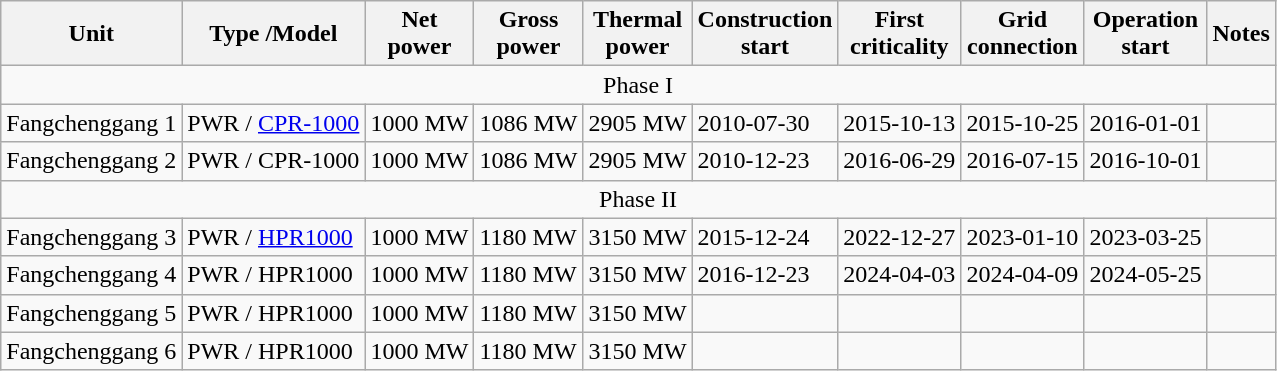<table class="wikitable">
<tr>
<th>Unit</th>
<th>Type /Model</th>
<th>Net <br> power</th>
<th>Gross <br> power</th>
<th>Thermal <br> power</th>
<th>Construction <br> start</th>
<th>First <br>criticality</th>
<th>Grid <br>connection</th>
<th>Operation <br>start</th>
<th>Notes</th>
</tr>
<tr>
<td colspan="10" align="center">Phase I</td>
</tr>
<tr>
<td>Fangchenggang 1</td>
<td>PWR / <a href='#'>CPR-1000</a></td>
<td>1000 MW</td>
<td>1086 MW</td>
<td>2905 MW</td>
<td>2010-07-30</td>
<td>2015-10-13</td>
<td>2015-10-25</td>
<td>2016-01-01</td>
<td></td>
</tr>
<tr>
<td>Fangchenggang 2</td>
<td>PWR / CPR-1000</td>
<td>1000 MW</td>
<td>1086 MW</td>
<td>2905 MW</td>
<td>2010-12-23</td>
<td>2016-06-29</td>
<td>2016-07-15</td>
<td>2016-10-01</td>
<td></td>
</tr>
<tr>
<td colspan="10" align="center">Phase II</td>
</tr>
<tr>
<td>Fangchenggang 3</td>
<td>PWR / <a href='#'>HPR1000</a></td>
<td>1000 MW</td>
<td>1180 MW</td>
<td>3150 MW</td>
<td>2015-12-24</td>
<td>2022-12-27</td>
<td>2023-01-10</td>
<td>2023-03-25</td>
<td></td>
</tr>
<tr>
<td>Fangchenggang 4</td>
<td>PWR / HPR1000</td>
<td>1000 MW</td>
<td>1180 MW</td>
<td>3150 MW</td>
<td>2016-12-23</td>
<td>2024-04-03</td>
<td>2024-04-09</td>
<td>2024-05-25</td>
<td></td>
</tr>
<tr>
<td>Fangchenggang 5</td>
<td>PWR / HPR1000</td>
<td>1000 MW</td>
<td>1180 MW</td>
<td>3150 MW</td>
<td></td>
<td></td>
<td></td>
<td></td>
<td></td>
</tr>
<tr>
<td>Fangchenggang 6</td>
<td>PWR / HPR1000</td>
<td>1000 MW</td>
<td>1180 MW</td>
<td>3150 MW</td>
<td></td>
<td></td>
<td></td>
<td></td>
<td></td>
</tr>
</table>
